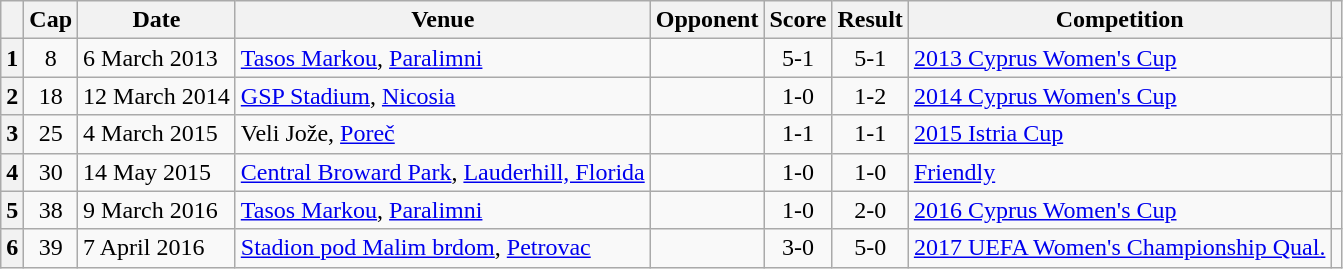<table class="wikitable sortable">
<tr>
<th scope="col"></th>
<th scope="col" style="text-align:center;">Cap</th>
<th scope="col">Date</th>
<th scope="col">Venue</th>
<th scope="col">Opponent</th>
<th scope="col">Score</th>
<th scope="col">Result</th>
<th scope="col">Competition</th>
<th scope="col" class="unsortable"></th>
</tr>
<tr>
<th scope="row">1</th>
<td align=center>8</td>
<td>6 March 2013</td>
<td><a href='#'>Tasos Markou</a>, <a href='#'>Paralimni</a></td>
<td></td>
<td align=center>5-1</td>
<td align=center>5-1</td>
<td><a href='#'>2013 Cyprus Women's Cup</a></td>
<td></td>
</tr>
<tr>
<th scope="row">2</th>
<td align=center>18</td>
<td>12 March 2014</td>
<td><a href='#'>GSP Stadium</a>, <a href='#'>Nicosia</a></td>
<td></td>
<td align=center>1-0</td>
<td align=center>1-2</td>
<td><a href='#'>2014 Cyprus Women's Cup</a></td>
<td></td>
</tr>
<tr>
<th scope="row">3</th>
<td align=center>25</td>
<td>4 March 2015</td>
<td>Veli Jože, <a href='#'>Poreč</a></td>
<td></td>
<td align=center>1-1</td>
<td align=center>1-1</td>
<td><a href='#'>2015 Istria Cup</a></td>
<td></td>
</tr>
<tr>
<th scope="row">4</th>
<td align=center>30</td>
<td>14 May 2015</td>
<td><a href='#'>Central Broward Park</a>, <a href='#'>Lauderhill, Florida</a></td>
<td></td>
<td align=center>1-0</td>
<td align=center>1-0</td>
<td><a href='#'>Friendly</a></td>
<td></td>
</tr>
<tr>
<th scope="row">5</th>
<td align=center>38</td>
<td>9 March 2016</td>
<td><a href='#'>Tasos Markou</a>, <a href='#'>Paralimni</a></td>
<td></td>
<td align=center>1-0</td>
<td align=center>2-0</td>
<td><a href='#'>2016 Cyprus Women's Cup</a></td>
<td></td>
</tr>
<tr>
<th scope="row">6</th>
<td align=center>39</td>
<td>7 April 2016</td>
<td><a href='#'>Stadion pod Malim brdom</a>, <a href='#'>Petrovac</a></td>
<td></td>
<td align=center>3-0</td>
<td align=center>5-0</td>
<td><a href='#'>2017 UEFA Women's Championship Qual.</a></td>
<td></td>
</tr>
</table>
